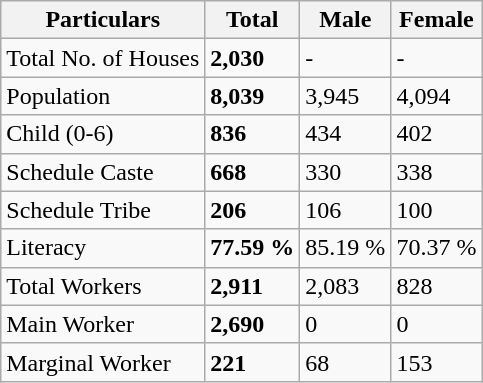<table class="wikitable">
<tr>
<th>Particulars</th>
<th>Total</th>
<th>Male</th>
<th>Female</th>
</tr>
<tr>
<td>Total No. of Houses</td>
<td><strong>2,030</strong></td>
<td>-</td>
<td>-</td>
</tr>
<tr>
<td>Population</td>
<td><strong>8,039</strong></td>
<td>3,945</td>
<td>4,094</td>
</tr>
<tr>
<td>Child (0-6)</td>
<td><strong>836</strong></td>
<td>434</td>
<td>402</td>
</tr>
<tr>
<td>Schedule Caste</td>
<td><strong>668</strong></td>
<td>330</td>
<td>338</td>
</tr>
<tr>
<td>Schedule Tribe</td>
<td><strong>206</strong></td>
<td>106</td>
<td>100</td>
</tr>
<tr>
<td>Literacy</td>
<td><strong>77.59 %</strong></td>
<td>85.19 %</td>
<td>70.37 %</td>
</tr>
<tr>
<td>Total Workers</td>
<td><strong>2,911</strong></td>
<td>2,083</td>
<td>828</td>
</tr>
<tr>
<td>Main Worker</td>
<td><strong>2,690</strong></td>
<td>0</td>
<td>0</td>
</tr>
<tr>
<td>Marginal Worker</td>
<td><strong>221</strong></td>
<td>68</td>
<td>153</td>
</tr>
</table>
